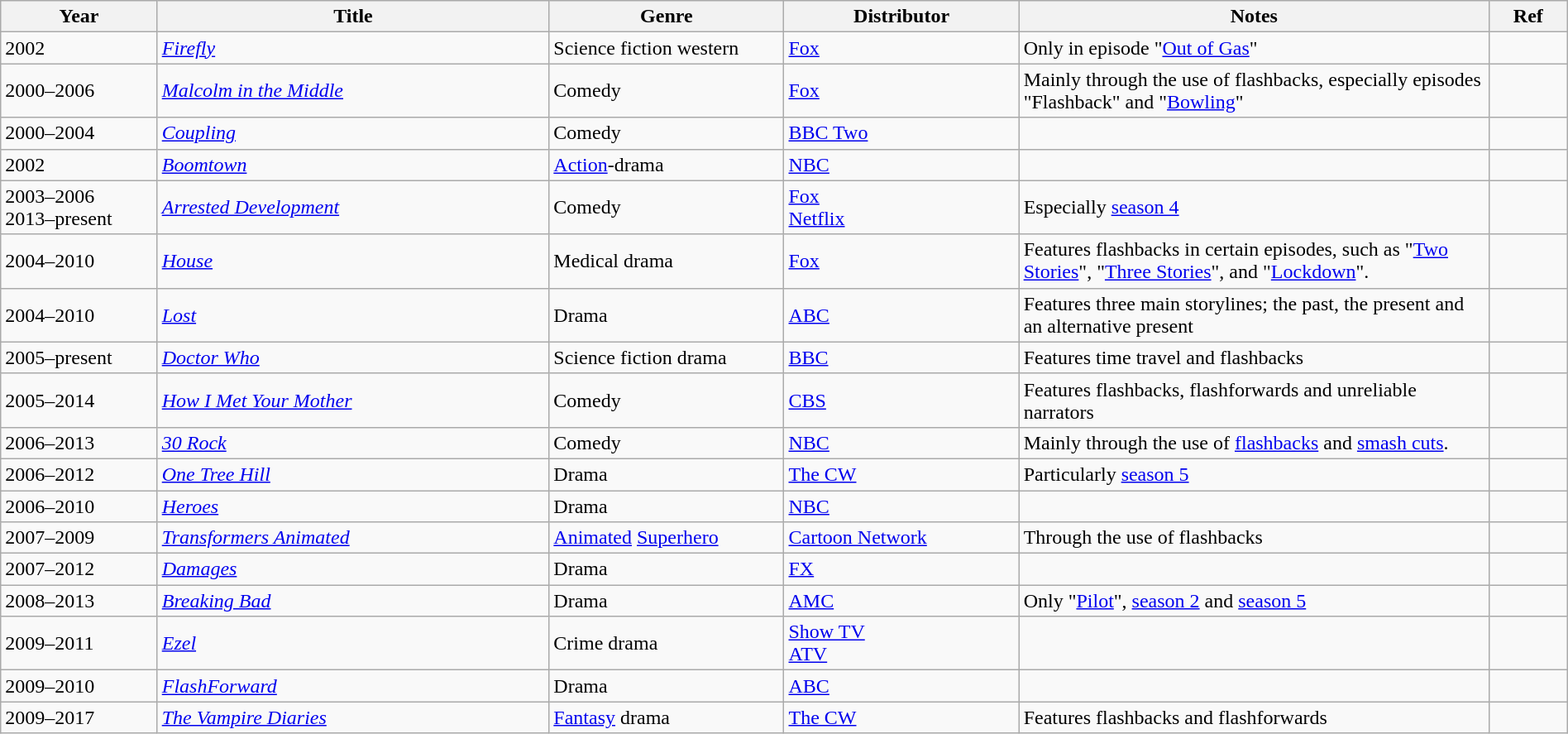<table class="wikitable sortable" style="width:100%; font-size:100%;">
<tr>
<th style="width:10%;">Year</th>
<th style="width:25%;">Title</th>
<th style="width:15%;">Genre</th>
<th style="width:15%;">Distributor</th>
<th style="width:30%;">Notes</th>
<th style="width:5%;">Ref</th>
</tr>
<tr>
<td>2002</td>
<td><em><a href='#'>Firefly</a></em></td>
<td>Science fiction western</td>
<td><a href='#'>Fox</a></td>
<td>Only in episode "<a href='#'>Out of Gas</a>"</td>
<td></td>
</tr>
<tr>
<td>2000–2006</td>
<td><em><a href='#'>Malcolm in the Middle</a></em></td>
<td>Comedy</td>
<td><a href='#'>Fox</a></td>
<td>Mainly through the use of flashbacks, especially episodes "Flashback" and "<a href='#'>Bowling</a>"</td>
<td></td>
</tr>
<tr>
<td>2000–2004</td>
<td><em><a href='#'>Coupling</a></em></td>
<td>Comedy</td>
<td><a href='#'>BBC Two</a></td>
<td></td>
<td></td>
</tr>
<tr>
<td>2002</td>
<td><em><a href='#'>Boomtown</a></em></td>
<td><a href='#'>Action</a>-drama</td>
<td><a href='#'>NBC</a></td>
<td></td>
<td></td>
</tr>
<tr>
<td>2003–2006<br>2013–present</td>
<td><em><a href='#'>Arrested Development</a></em></td>
<td>Comedy</td>
<td><a href='#'>Fox</a> <br><a href='#'>Netflix</a> </td>
<td>Especially <a href='#'>season 4</a></td>
<td></td>
</tr>
<tr>
<td>2004–2010</td>
<td><em><a href='#'>House</a></em></td>
<td>Medical drama</td>
<td><a href='#'>Fox</a></td>
<td>Features flashbacks in certain episodes, such as "<a href='#'>Two Stories</a>", "<a href='#'>Three Stories</a>", and "<a href='#'>Lockdown</a>".</td>
<td></td>
</tr>
<tr>
<td>2004–2010</td>
<td><em><a href='#'>Lost</a></em></td>
<td>Drama</td>
<td><a href='#'>ABC</a></td>
<td>Features three main storylines; the past, the present and an alternative present</td>
<td></td>
</tr>
<tr>
<td>2005–present</td>
<td><em><a href='#'>Doctor Who</a></em></td>
<td>Science fiction drama</td>
<td><a href='#'>BBC</a></td>
<td>Features time travel and flashbacks</td>
<td></td>
</tr>
<tr>
<td>2005–2014</td>
<td><em><a href='#'>How I Met Your Mother</a></em></td>
<td>Comedy</td>
<td><a href='#'>CBS</a></td>
<td>Features flashbacks, flashforwards and unreliable narrators</td>
<td></td>
</tr>
<tr>
<td>2006–2013</td>
<td><em><a href='#'>30 Rock</a></em></td>
<td>Comedy</td>
<td><a href='#'>NBC</a></td>
<td>Mainly through the use of <a href='#'>flashbacks</a> and <a href='#'>smash cuts</a>.</td>
<td></td>
</tr>
<tr>
<td>2006–2012</td>
<td><em><a href='#'>One Tree Hill</a></em></td>
<td>Drama</td>
<td><a href='#'>The CW</a></td>
<td>Particularly <a href='#'>season 5</a></td>
<td></td>
</tr>
<tr>
<td>2006–2010</td>
<td><em><a href='#'>Heroes</a></em></td>
<td>Drama</td>
<td><a href='#'>NBC</a></td>
<td></td>
<td></td>
</tr>
<tr>
<td>2007–2009</td>
<td><em><a href='#'>Transformers Animated</a></em></td>
<td><a href='#'>Animated</a> <a href='#'>Superhero</a></td>
<td><a href='#'>Cartoon Network</a></td>
<td>Through the use of flashbacks</td>
<td></td>
</tr>
<tr>
<td>2007–2012</td>
<td><em><a href='#'>Damages</a></em></td>
<td>Drama</td>
<td><a href='#'>FX</a></td>
<td></td>
<td></td>
</tr>
<tr>
<td>2008–2013</td>
<td><em><a href='#'>Breaking Bad</a></em></td>
<td>Drama</td>
<td><a href='#'>AMC</a></td>
<td>Only "<a href='#'>Pilot</a>", <a href='#'>season 2</a> and <a href='#'>season 5</a></td>
<td></td>
</tr>
<tr>
<td>2009–2011</td>
<td><em><a href='#'>Ezel</a></em></td>
<td>Crime drama</td>
<td><a href='#'>Show TV</a><br><a href='#'>ATV</a></td>
<td></td>
<td></td>
</tr>
<tr>
<td>2009–2010</td>
<td><em><a href='#'>FlashForward</a></em></td>
<td>Drama</td>
<td><a href='#'>ABC</a></td>
<td></td>
<td></td>
</tr>
<tr>
<td>2009–2017</td>
<td><em><a href='#'>The Vampire Diaries</a></em></td>
<td><a href='#'>Fantasy</a> drama</td>
<td><a href='#'>The CW</a></td>
<td>Features flashbacks and flashforwards</td>
<td></td>
</tr>
</table>
